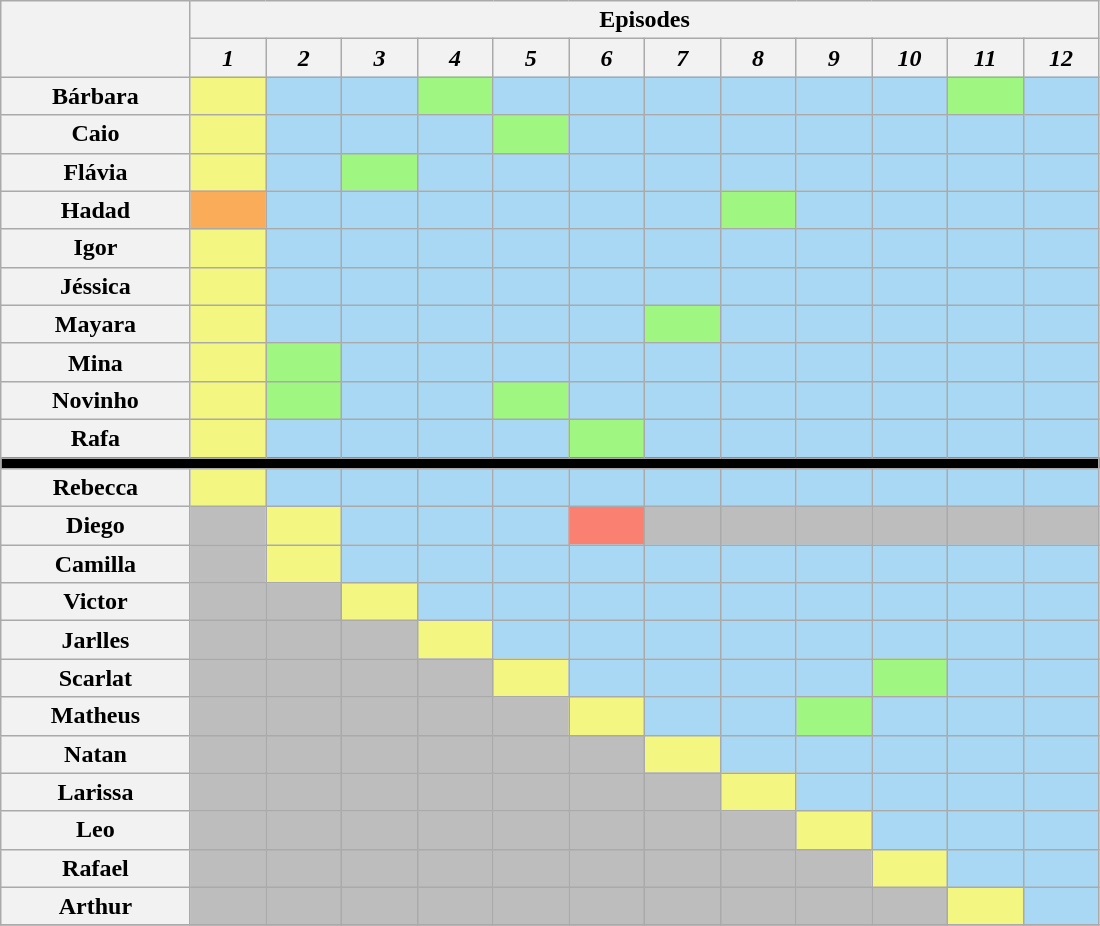<table class="wikitable" style="text-align:center; width:58%;">
<tr>
<th rowspan="2" style="width:15%;"></th>
<th colspan="14" style="text-align:center;">Episodes</th>
</tr>
<tr>
<th style="text-align:center; width:6%;"><em>1</em></th>
<th style="text-align:center; width:6%;"><em>2</em></th>
<th style="text-align:center; width:6%;"><em>3</em></th>
<th style="text-align:center; width:6%;"><em>4</em></th>
<th style="text-align:center; width:6%;"><em>5</em></th>
<th style="text-align:center; width:6%;"><em>6</em></th>
<th style="text-align:center; width:6%;"><em>7</em></th>
<th style="text-align:center; width:6%;"><em>8</em></th>
<th style="text-align:center; width:6%;"><em>9</em></th>
<th style="text-align:center; width:6%;"><em>10</em></th>
<th style="text-align:center; width:6%;"><em>11</em></th>
<th style="text-align:center; width:6%;"><em>12</em></th>
</tr>
<tr>
<th>Bárbara</th>
<td bgcolor="F3F781"></td>
<td bgcolor="A9D8F5"></td>
<td bgcolor="A9D8F5"></td>
<td bgcolor="9FF781"></td>
<td bgcolor="A9D8F5"></td>
<td bgcolor="A9D8F5"></td>
<td bgcolor="A9D8F5"></td>
<td bgcolor="A9D8F5"></td>
<td bgcolor="A9D8F5"></td>
<td bgcolor="A9D8F5"></td>
<td bgcolor="9FF781"></td>
<td bgcolor="A9D8F5"></td>
</tr>
<tr>
<th>Caio</th>
<td bgcolor="F3F781"></td>
<td bgcolor="A9D8F5"></td>
<td bgcolor="A9D8F5"></td>
<td bgcolor="A9D8F5"></td>
<td bgcolor="9FF781"></td>
<td bgcolor="A9D8F5"></td>
<td bgcolor="A9D8F5"></td>
<td bgcolor="A9D8F5"></td>
<td bgcolor="A9D8F5"></td>
<td bgcolor="A9D8F5"></td>
<td bgcolor="A9D8F5"></td>
<td bgcolor="A9D8F5"></td>
</tr>
<tr>
<th>Flávia</th>
<td bgcolor="F3F781"></td>
<td bgcolor="A9D8F5"></td>
<td bgcolor="9FF781"></td>
<td bgcolor="A9D8F5"></td>
<td bgcolor="A9D8F5"></td>
<td bgcolor="A9D8F5"></td>
<td bgcolor="A9D8F5"></td>
<td bgcolor="A9D8F5"></td>
<td bgcolor="A9D8F5"></td>
<td bgcolor="A9D8F5"></td>
<td bgcolor="A9D8F5"></td>
<td bgcolor="A9D8F5"></td>
</tr>
<tr>
<th>Hadad</th>
<td bgcolor="FAAC58"></td>
<td bgcolor="A9D8F5"></td>
<td bgcolor="A9D8F5"></td>
<td bgcolor="A9D8F5"></td>
<td bgcolor="A9D8F5"></td>
<td bgcolor="A9D8F5"></td>
<td bgcolor="A9D8F5"></td>
<td bgcolor="9FF781"></td>
<td bgcolor="A9D8F5"></td>
<td bgcolor="A9D8F5"></td>
<td bgcolor="A9D8F5"></td>
<td bgcolor="A9D8F5"></td>
</tr>
<tr>
<th>Igor</th>
<td bgcolor="F3F781"></td>
<td bgcolor="A9D8F5"></td>
<td bgcolor="A9D8F5"></td>
<td bgcolor="A9D8F5"></td>
<td bgcolor="A9D8F5"></td>
<td bgcolor="A9D8F5"></td>
<td bgcolor="A9D8F5"></td>
<td bgcolor="A9D8F5"></td>
<td bgcolor="A9D8F5"></td>
<td bgcolor="A9D8F5"></td>
<td bgcolor="A9D8F5"></td>
<td bgcolor="A9D8F5"></td>
</tr>
<tr>
<th>Jéssica</th>
<td bgcolor="F3F781"></td>
<td bgcolor="A9D8F5"></td>
<td bgcolor="A9D8F5"></td>
<td bgcolor="A9D8F5"></td>
<td bgcolor="A9D8F5"></td>
<td bgcolor="A9D8F5"></td>
<td bgcolor="A9D8F5"></td>
<td bgcolor="A9D8F5"></td>
<td bgcolor="A9D8F5"></td>
<td bgcolor="A9D8F5"></td>
<td bgcolor="A9D8F5"></td>
<td bgcolor="A9D8F5"></td>
</tr>
<tr>
<th>Mayara</th>
<td bgcolor="F3F781"></td>
<td bgcolor="A9D8F5"></td>
<td bgcolor="A9D8F5"></td>
<td bgcolor="A9D8F5"></td>
<td bgcolor="A9D8F5"></td>
<td bgcolor="A9D8F5"></td>
<td bgcolor="9FF781"></td>
<td bgcolor="A9D8F5"></td>
<td bgcolor="A9D8F5"></td>
<td bgcolor="A9D8F5"></td>
<td bgcolor="A9D8F5"></td>
<td bgcolor="A9D8F5"></td>
</tr>
<tr>
<th>Mina</th>
<td bgcolor="F3F781"></td>
<td bgcolor="9FF781"></td>
<td bgcolor="A9D8F5"></td>
<td bgcolor="A9D8F5"></td>
<td bgcolor="A9D8F5"></td>
<td bgcolor="A9D8F5"></td>
<td bgcolor="A9D8F5"></td>
<td bgcolor="A9D8F5"></td>
<td bgcolor="A9D8F5"></td>
<td bgcolor="A9D8F5"></td>
<td bgcolor="A9D8F5"></td>
<td bgcolor="A9D8F5"></td>
</tr>
<tr>
<th>Novinho</th>
<td bgcolor="F3F781"></td>
<td bgcolor="9FF781"></td>
<td bgcolor="A9D8F5"></td>
<td bgcolor="A9D8F5"></td>
<td bgcolor="9FF781"></td>
<td bgcolor="A9D8F5"></td>
<td bgcolor="A9D8F5"></td>
<td bgcolor="A9D8F5"></td>
<td bgcolor="A9D8F5"></td>
<td bgcolor="A9D8F5"></td>
<td bgcolor="A9D8F5"></td>
<td bgcolor="A9D8F5"></td>
</tr>
<tr>
<th>Rafa</th>
<td bgcolor="F3F781"></td>
<td bgcolor="A9D8F5"></td>
<td bgcolor="A9D8F5"></td>
<td bgcolor="A9D8F5"></td>
<td bgcolor="A9D8F5"></td>
<td bgcolor="9FF781"></td>
<td bgcolor="A9D8F5"></td>
<td bgcolor="A9D8F5"></td>
<td bgcolor="A9D8F5"></td>
<td bgcolor="A9D8F5"></td>
<td bgcolor="A9D8F5"></td>
<td bgcolor="A9D8F5"></td>
</tr>
<tr>
<td bgcolor="000000" colspan=13></td>
</tr>
<tr>
<th>Rebecca</th>
<td bgcolor="F3F781"></td>
<td bgcolor="A9D8F5"></td>
<td bgcolor="A9D8F5"></td>
<td bgcolor="A9D8F5"></td>
<td bgcolor="A9D8F5"></td>
<td bgcolor="A9D8F5"></td>
<td bgcolor="A9D8F5"></td>
<td bgcolor="A9D8F5"></td>
<td bgcolor="A9D8F5"></td>
<td bgcolor="A9D8F5"></td>
<td bgcolor="A9D8F5"></td>
<td bgcolor="A9D8F5"></td>
</tr>
<tr>
<th>Diego</th>
<td bgcolor="BDBDBD"></td>
<td bgcolor="F3F781"></td>
<td bgcolor="A9D8F5"></td>
<td bgcolor="A9D8F5"></td>
<td bgcolor="A9D8F5"></td>
<td bgcolor="FA8072"></td>
<td bgcolor="BDBDBD"></td>
<td bgcolor="BDBDBD"></td>
<td bgcolor="BDBDBD"></td>
<td bgcolor="BDBDBD"></td>
<td bgcolor="BDBDBD"></td>
<td bgcolor="BDBDBD"></td>
</tr>
<tr>
<th>Camilla</th>
<td bgcolor="BDBDBD"></td>
<td bgcolor="F3F781"></td>
<td bgcolor="A9D8F5"></td>
<td bgcolor="A9D8F5"></td>
<td bgcolor="A9D8F5"></td>
<td bgcolor="A9D8F5"></td>
<td bgcolor="A9D8F5"></td>
<td bgcolor="A9D8F5"></td>
<td bgcolor="A9D8F5"></td>
<td bgcolor="A9D8F5"></td>
<td bgcolor="A9D8F5"></td>
<td bgcolor="A9D8F5"></td>
</tr>
<tr>
<th>Victor</th>
<td bgcolor="BDBDBD"></td>
<td bgcolor="BDBDBD"></td>
<td bgcolor="F3F781"></td>
<td bgcolor="A9D8F5"></td>
<td bgcolor="A9D8F5"></td>
<td bgcolor="A9D8F5"></td>
<td bgcolor="A9D8F5"></td>
<td bgcolor="A9D8F5"></td>
<td bgcolor="A9D8F5"></td>
<td bgcolor="A9D8F5"></td>
<td bgcolor="A9D8F5"></td>
<td bgcolor="A9D8F5"></td>
</tr>
<tr>
<th>Jarlles</th>
<td bgcolor="BDBDBD"></td>
<td bgcolor="BDBDBD"></td>
<td bgcolor="BDBDBD"></td>
<td bgcolor="F3F781"></td>
<td bgcolor="A9D8F5"></td>
<td bgcolor="A9D8F5"></td>
<td bgcolor="A9D8F5"></td>
<td bgcolor="A9D8F5"></td>
<td bgcolor="A9D8F5"></td>
<td bgcolor="A9D8F5"></td>
<td bgcolor="A9D8F5"></td>
<td bgcolor="A9D8F5"></td>
</tr>
<tr>
<th>Scarlat</th>
<td bgcolor="BDBDBD"></td>
<td bgcolor="BDBDBD"></td>
<td bgcolor="BDBDBD"></td>
<td bgcolor="BDBDBD"></td>
<td bgcolor="F3F781"></td>
<td bgcolor="A9D8F5"></td>
<td bgcolor="A9D8F5"></td>
<td bgcolor="A9D8F5"></td>
<td bgcolor="A9D8F5"></td>
<td bgcolor="9FF781"></td>
<td bgcolor="A9D8F5"></td>
<td bgcolor="A9D8F5"></td>
</tr>
<tr>
<th>Matheus</th>
<td bgcolor="BDBDBD"></td>
<td bgcolor="BDBDBD"></td>
<td bgcolor="BDBDBD"></td>
<td bgcolor="BDBDBD"></td>
<td bgcolor="BDBDBD"></td>
<td bgcolor="F3F781"></td>
<td bgcolor="A9D8F5"></td>
<td bgcolor="A9D8F5"></td>
<td bgcolor="9FF781"></td>
<td bgcolor="A9D8F5"></td>
<td bgcolor="A9D8F5"></td>
<td bgcolor="A9D8F5"></td>
</tr>
<tr>
<th>Natan</th>
<td bgcolor="BDBDBD"></td>
<td bgcolor="BDBDBD"></td>
<td bgcolor="BDBDBD"></td>
<td bgcolor="BDBDBD"></td>
<td bgcolor="BDBDBD"></td>
<td bgcolor="BDBDBD"></td>
<td bgcolor="F3F781"></td>
<td bgcolor="A9D8F5"></td>
<td bgcolor="A9D8F5"></td>
<td bgcolor="A9D8F5"></td>
<td bgcolor="A9D8F5"></td>
<td bgcolor="A9D8F5"></td>
</tr>
<tr>
<th>Larissa</th>
<td bgcolor="BDBDBD"></td>
<td bgcolor="BDBDBD"></td>
<td bgcolor="BDBDBD"></td>
<td bgcolor="BDBDBD"></td>
<td bgcolor="BDBDBD"></td>
<td bgcolor="BDBDBD"></td>
<td bgcolor="BDBDBD"></td>
<td bgcolor="F3F781"></td>
<td bgcolor="A9D8F5"></td>
<td bgcolor="A9D8F5"></td>
<td bgcolor="A9D8F5"></td>
<td bgcolor="A9D8F5"></td>
</tr>
<tr>
<th>Leo</th>
<td bgcolor="BDBDBD"></td>
<td bgcolor="BDBDBD"></td>
<td bgcolor="BDBDBD"></td>
<td bgcolor="BDBDBD"></td>
<td bgcolor="BDBDBD"></td>
<td bgcolor="BDBDBD"></td>
<td bgcolor="BDBDBD"></td>
<td bgcolor="BDBDBD"></td>
<td bgcolor="F3F781"></td>
<td bgcolor="A9D8F5"></td>
<td bgcolor="A9D8F5"></td>
<td bgcolor="A9D8F5"></td>
</tr>
<tr>
<th>Rafael</th>
<td bgcolor="BDBDBD"></td>
<td bgcolor="BDBDBD"></td>
<td bgcolor="BDBDBD"></td>
<td bgcolor="BDBDBD"></td>
<td bgcolor="BDBDBD"></td>
<td bgcolor="BDBDBD"></td>
<td bgcolor="BDBDBD"></td>
<td bgcolor="BDBDBD"></td>
<td bgcolor="BDBDBD"></td>
<td bgcolor="F3F781"></td>
<td bgcolor="A9D8F5"></td>
<td bgcolor="A9D8F5"></td>
</tr>
<tr>
<th>Arthur</th>
<td bgcolor="BDBDBD"></td>
<td bgcolor="BDBDBD"></td>
<td bgcolor="BDBDBD"></td>
<td bgcolor="BDBDBD"></td>
<td bgcolor="BDBDBD"></td>
<td bgcolor="BDBDBD"></td>
<td bgcolor="BDBDBD"></td>
<td bgcolor="BDBDBD"></td>
<td bgcolor="BDBDBD"></td>
<td bgcolor="BDBDBD"></td>
<td bgcolor="F3F781"></td>
<td bgcolor="A9D8F5"></td>
</tr>
<tr>
</tr>
</table>
